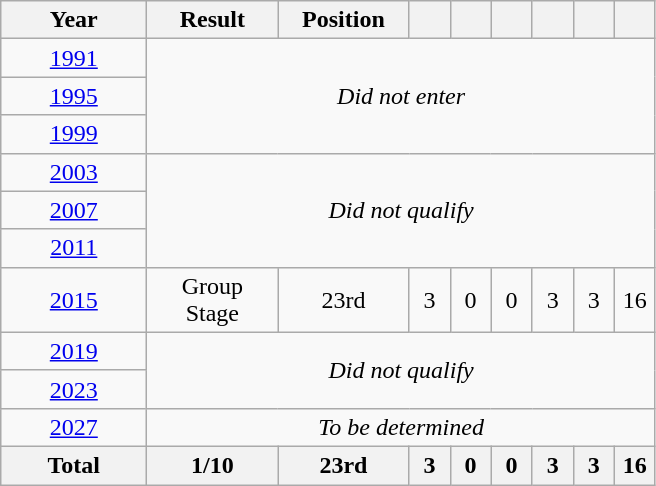<table class="wikitable" style="text-align: center;">
<tr>
<th width="90">Year</th>
<th width="80">Result</th>
<th width="80">Position</th>
<th width="20"></th>
<th width="20"></th>
<th width="20"></th>
<th width="20"></th>
<th width="20"></th>
<th width="20"></th>
</tr>
<tr>
<td> <a href='#'>1991</a></td>
<td colspan=8 rowspan=3><em>Did not enter</em></td>
</tr>
<tr>
<td> <a href='#'>1995</a></td>
</tr>
<tr>
<td> <a href='#'>1999</a></td>
</tr>
<tr>
<td> <a href='#'>2003</a></td>
<td colspan=8 rowspan=3><em>Did not qualify</em></td>
</tr>
<tr>
<td> <a href='#'>2007</a></td>
</tr>
<tr>
<td> <a href='#'>2011</a></td>
</tr>
<tr>
<td> <a href='#'>2015</a></td>
<td>Group Stage</td>
<td>23rd</td>
<td>3</td>
<td>0</td>
<td>0</td>
<td>3</td>
<td>3</td>
<td>16</td>
</tr>
<tr>
<td> <a href='#'>2019</a></td>
<td colspan=8 rowspan=2><em>Did not qualify</em></td>
</tr>
<tr>
<td>  <a href='#'>2023</a></td>
</tr>
<tr>
<td> <a href='#'>2027</a></td>
<td colspan=8><em>To be determined</em></td>
</tr>
<tr>
<th><strong>Total</strong></th>
<th>1/10</th>
<th>23rd</th>
<th>3</th>
<th>0</th>
<th>0</th>
<th>3</th>
<th>3</th>
<th>16</th>
</tr>
</table>
